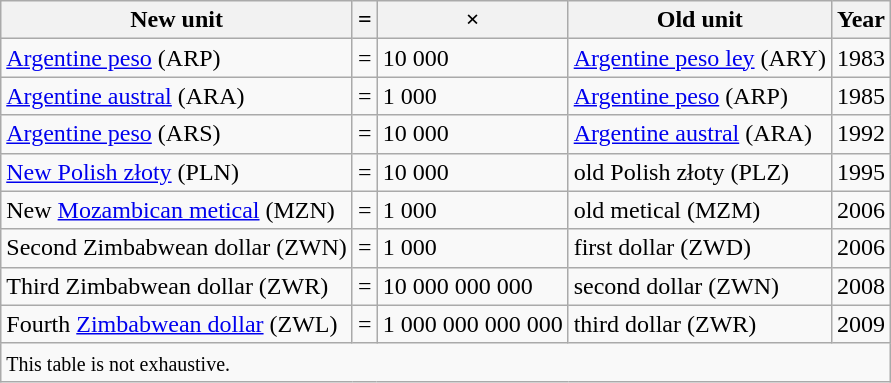<table class="wikitable col3right">
<tr>
<th>New unit</th>
<th>=</th>
<th>×</th>
<th>Old unit</th>
<th>Year</th>
</tr>
<tr>
<td><a href='#'>Argentine peso</a> (ARP)</td>
<td>=</td>
<td>10 000</td>
<td><a href='#'>Argentine peso ley</a> (ARY)</td>
<td>1983</td>
</tr>
<tr>
<td><a href='#'>Argentine austral</a> (ARA)</td>
<td>=</td>
<td>1 000</td>
<td><a href='#'>Argentine peso</a> (ARP)</td>
<td>1985</td>
</tr>
<tr>
<td><a href='#'>Argentine peso</a> (ARS)</td>
<td>=</td>
<td>10 000</td>
<td><a href='#'>Argentine austral</a> (ARA)</td>
<td>1992</td>
</tr>
<tr>
<td><a href='#'>New Polish złoty</a> (PLN)</td>
<td>=</td>
<td>10 000</td>
<td>old Polish złoty (PLZ)</td>
<td>1995</td>
</tr>
<tr>
<td>New <a href='#'>Mozambican metical</a> (MZN)</td>
<td>=</td>
<td>1 000</td>
<td>old metical (MZM)</td>
<td>2006</td>
</tr>
<tr>
<td>Second Zimbabwean dollar (ZWN)</td>
<td>=</td>
<td>1 000</td>
<td>first dollar (ZWD)</td>
<td>2006</td>
</tr>
<tr>
<td>Third Zimbabwean dollar (ZWR)</td>
<td>=</td>
<td>10 000 000 000</td>
<td>second dollar (ZWN)</td>
<td>2008</td>
</tr>
<tr>
<td>Fourth <a href='#'>Zimbabwean dollar</a> (ZWL)</td>
<td>=</td>
<td>1 000 000 000 000</td>
<td>third dollar (ZWR)</td>
<td>2009</td>
</tr>
<tr>
<td colspan=5><small>This table is not exhaustive.</small></td>
</tr>
</table>
